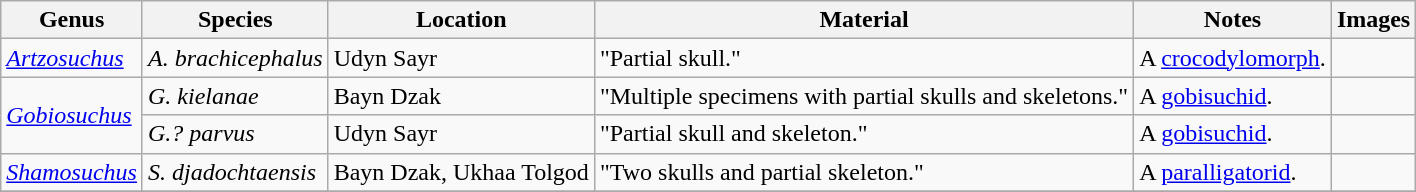<table class="wikitable sortable">
<tr>
<th>Genus</th>
<th>Species</th>
<th>Location</th>
<th>Material</th>
<th>Notes</th>
<th>Images</th>
</tr>
<tr>
<td><em><a href='#'>Artzosuchus</a></em></td>
<td><em>A. brachicephalus</em></td>
<td>Udyn Sayr</td>
<td>"Partial skull."</td>
<td>A <a href='#'>crocodylomorph</a>.</td>
<td></td>
</tr>
<tr>
<td rowspan="2"><em><a href='#'>Gobiosuchus</a></em></td>
<td><em>G. kielanae</em></td>
<td>Bayn Dzak</td>
<td>"Multiple specimens with partial skulls and skeletons."</td>
<td>A <a href='#'>gobisuchid</a>.</td>
<td></td>
</tr>
<tr>
<td><em>G.? parvus</em></td>
<td>Udyn Sayr</td>
<td>"Partial skull and skeleton."</td>
<td>A <a href='#'>gobisuchid</a>.</td>
<td></td>
</tr>
<tr>
<td><em><a href='#'>Shamosuchus</a></em></td>
<td><em>S. djadochtaensis</em></td>
<td>Bayn Dzak, Ukhaa Tolgod</td>
<td>"Two skulls and partial skeleton."</td>
<td>A <a href='#'>paralligatorid</a>.</td>
<td></td>
</tr>
<tr>
</tr>
</table>
